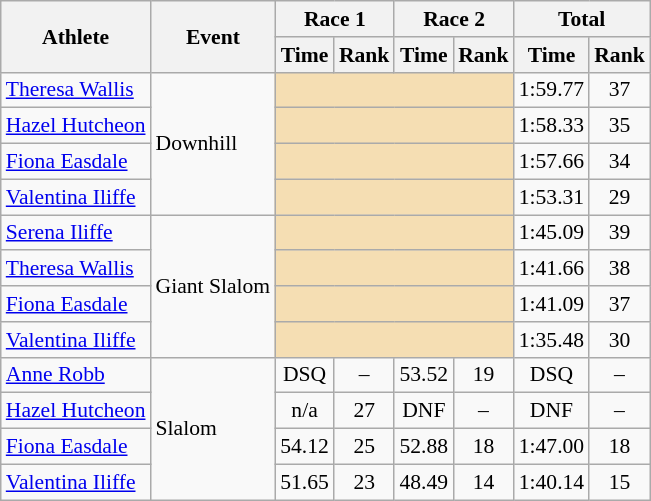<table class="wikitable" style="font-size:90%">
<tr>
<th rowspan="2">Athlete</th>
<th rowspan="2">Event</th>
<th colspan="2">Race 1</th>
<th colspan="2">Race 2</th>
<th colspan="2">Total</th>
</tr>
<tr>
<th>Time</th>
<th>Rank</th>
<th>Time</th>
<th>Rank</th>
<th>Time</th>
<th>Rank</th>
</tr>
<tr>
<td><a href='#'>Theresa Wallis</a></td>
<td rowspan="4">Downhill</td>
<td colspan="4" bgcolor="wheat"></td>
<td align="center">1:59.77</td>
<td align="center">37</td>
</tr>
<tr>
<td><a href='#'>Hazel Hutcheon</a></td>
<td colspan="4" bgcolor="wheat"></td>
<td align="center">1:58.33</td>
<td align="center">35</td>
</tr>
<tr>
<td><a href='#'>Fiona Easdale</a></td>
<td colspan="4" bgcolor="wheat"></td>
<td align="center">1:57.66</td>
<td align="center">34</td>
</tr>
<tr>
<td><a href='#'>Valentina Iliffe</a></td>
<td colspan="4" bgcolor="wheat"></td>
<td align="center">1:53.31</td>
<td align="center">29</td>
</tr>
<tr>
<td><a href='#'>Serena Iliffe</a></td>
<td rowspan="4">Giant Slalom</td>
<td colspan="4" bgcolor="wheat"></td>
<td align="center">1:45.09</td>
<td align="center">39</td>
</tr>
<tr>
<td><a href='#'>Theresa Wallis</a></td>
<td colspan="4" bgcolor="wheat"></td>
<td align="center">1:41.66</td>
<td align="center">38</td>
</tr>
<tr>
<td><a href='#'>Fiona Easdale</a></td>
<td colspan="4" bgcolor="wheat"></td>
<td align="center">1:41.09</td>
<td align="center">37</td>
</tr>
<tr>
<td><a href='#'>Valentina Iliffe</a></td>
<td colspan="4" bgcolor="wheat"></td>
<td align="center">1:35.48</td>
<td align="center">30</td>
</tr>
<tr>
<td><a href='#'>Anne Robb</a></td>
<td rowspan="4">Slalom</td>
<td align="center">DSQ</td>
<td align="center">–</td>
<td align="center">53.52</td>
<td align="center">19</td>
<td align="center">DSQ</td>
<td align="center">–</td>
</tr>
<tr>
<td><a href='#'>Hazel Hutcheon</a></td>
<td align="center">n/a</td>
<td align="center">27</td>
<td align="center">DNF</td>
<td align="center">–</td>
<td align="center">DNF</td>
<td align="center">–</td>
</tr>
<tr>
<td><a href='#'>Fiona Easdale</a></td>
<td align="center">54.12</td>
<td align="center">25</td>
<td align="center">52.88</td>
<td align="center">18</td>
<td align="center">1:47.00</td>
<td align="center">18</td>
</tr>
<tr>
<td><a href='#'>Valentina Iliffe</a></td>
<td align="center">51.65</td>
<td align="center">23</td>
<td align="center">48.49</td>
<td align="center">14</td>
<td align="center">1:40.14</td>
<td align="center">15</td>
</tr>
</table>
